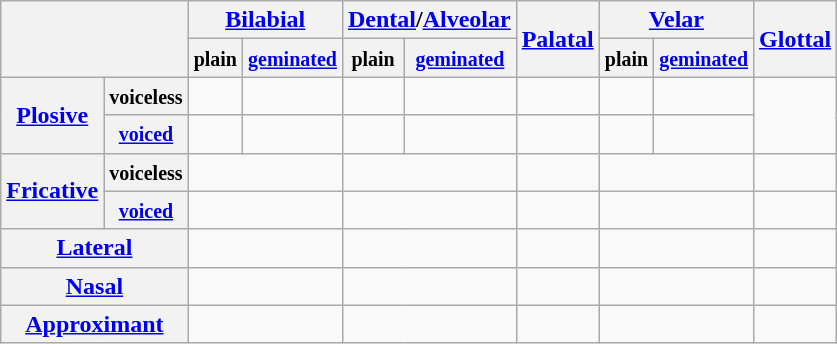<table class="wikitable" style="text-align:center">
<tr>
<th colspan="2" rowspan="2"></th>
<th colspan="2"><a href='#'>Bilabial</a></th>
<th colspan="2"><a href='#'>Dental</a>/<a href='#'>Alveolar</a></th>
<th rowspan="2"><a href='#'>Palatal</a></th>
<th colspan="2"><a href='#'>Velar</a></th>
<th rowspan="2"><a href='#'>Glottal</a></th>
</tr>
<tr>
<th><small>plain</small></th>
<th><a href='#'><small>geminated</small></a></th>
<th><small>plain</small></th>
<th><a href='#'><small>geminated</small></a></th>
<th><small>plain</small></th>
<th><a href='#'><small>geminated</small></a></th>
</tr>
<tr>
<th rowspan="2"><a href='#'>Plosive</a></th>
<th><small>voiceless</small></th>
<td></td>
<td></td>
<td></td>
<td></td>
<td></td>
<td></td>
<td></td>
<td rowspan="2"></td>
</tr>
<tr>
<th><a href='#'><small>voiced</small></a></th>
<td></td>
<td></td>
<td></td>
<td></td>
<td></td>
<td></td>
<td></td>
</tr>
<tr>
<th rowspan="2"><a href='#'>Fricative</a></th>
<th><small>voiceless</small></th>
<td colspan="2"></td>
<td colspan="2"></td>
<td> </td>
<td colspan="2"> </td>
<td></td>
</tr>
<tr>
<th><a href='#'><small>voiced</small></a></th>
<td colspan="2"></td>
<td colspan="2"></td>
<td> </td>
<td colspan="2"></td>
<td></td>
</tr>
<tr>
<th colspan="2"><a href='#'>Lateral</a></th>
<td colspan="2"></td>
<td colspan="2"></td>
<td></td>
<td colspan="2"></td>
<td></td>
</tr>
<tr>
<th colspan="2"><a href='#'>Nasal</a></th>
<td colspan="2"></td>
<td colspan="2"></td>
<td></td>
<td colspan="2"> </td>
<td></td>
</tr>
<tr>
<th colspan="2"><a href='#'>Approximant</a></th>
<td colspan="2"></td>
<td colspan="2"></td>
<td> </td>
<td colspan="2"></td>
<td></td>
</tr>
</table>
